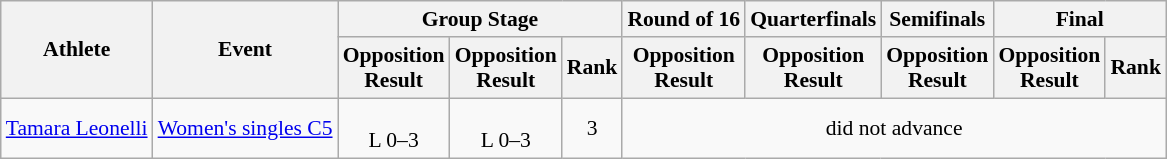<table class=wikitable style="font-size:90%">
<tr>
<th rowspan="2">Athlete</th>
<th rowspan="2">Event</th>
<th colspan="3">Group Stage</th>
<th>Round of 16</th>
<th>Quarterfinals</th>
<th>Semifinals</th>
<th colspan="2">Final</th>
</tr>
<tr>
<th>Opposition<br>Result</th>
<th>Opposition<br>Result</th>
<th>Rank</th>
<th>Opposition<br>Result</th>
<th>Opposition<br>Result</th>
<th>Opposition<br>Result</th>
<th>Opposition<br>Result</th>
<th>Rank</th>
</tr>
<tr align=center>
<td align=left><a href='#'>Tamara Leonelli</a></td>
<td align=left><a href='#'>Women's singles C5</a></td>
<td><br>L 0–3</td>
<td><br>L 0–3</td>
<td>3</td>
<td colspan="5">did not advance</td>
</tr>
</table>
